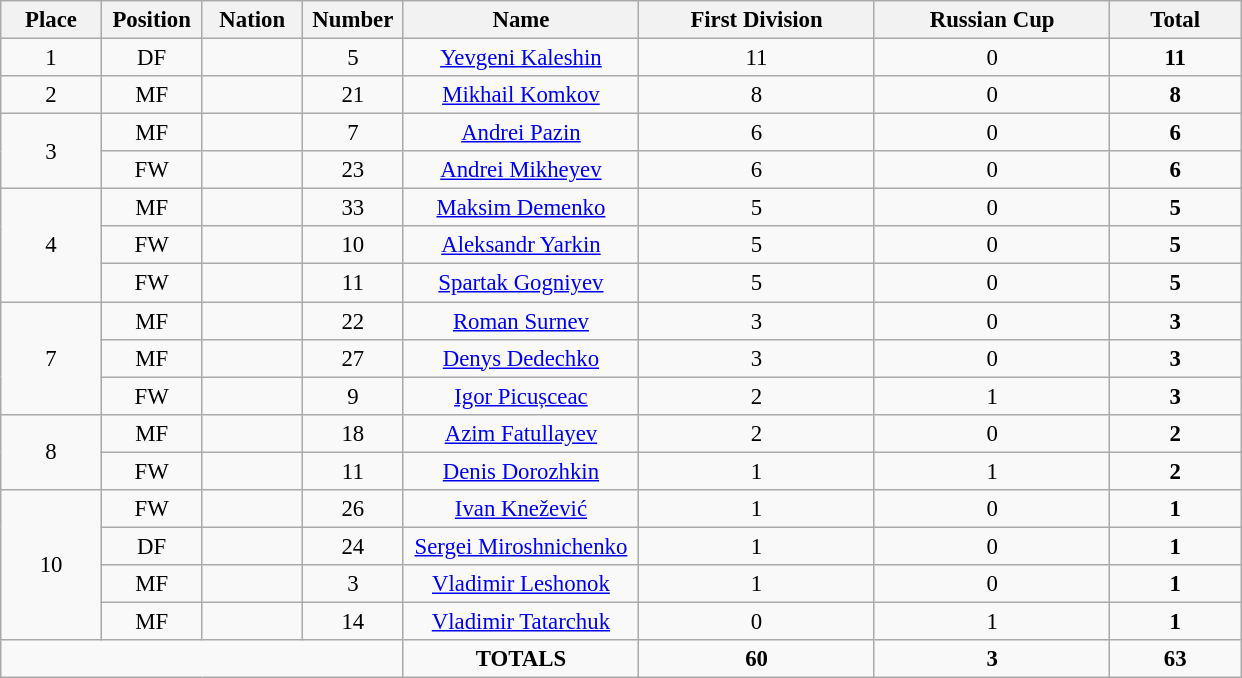<table class="wikitable" style="font-size: 95%; text-align: center;">
<tr>
<th width=60>Place</th>
<th width=60>Position</th>
<th width=60>Nation</th>
<th width=60>Number</th>
<th width=150>Name</th>
<th width=150>First Division</th>
<th width=150>Russian Cup</th>
<th width=80>Total</th>
</tr>
<tr>
<td>1</td>
<td>DF</td>
<td></td>
<td>5</td>
<td><a href='#'>Yevgeni Kaleshin</a></td>
<td>11</td>
<td>0</td>
<td><strong>11</strong></td>
</tr>
<tr>
<td>2</td>
<td>MF</td>
<td></td>
<td>21</td>
<td><a href='#'>Mikhail Komkov</a></td>
<td>8</td>
<td>0</td>
<td><strong>8</strong></td>
</tr>
<tr>
<td rowspan="2">3</td>
<td>MF</td>
<td></td>
<td>7</td>
<td><a href='#'>Andrei Pazin</a></td>
<td>6</td>
<td>0</td>
<td><strong>6</strong></td>
</tr>
<tr>
<td>FW</td>
<td></td>
<td>23</td>
<td><a href='#'>Andrei Mikheyev</a></td>
<td>6</td>
<td>0</td>
<td><strong>6</strong></td>
</tr>
<tr>
<td rowspan="3">4</td>
<td>MF</td>
<td></td>
<td>33</td>
<td><a href='#'>Maksim Demenko</a></td>
<td>5</td>
<td>0</td>
<td><strong>5</strong></td>
</tr>
<tr>
<td>FW</td>
<td></td>
<td>10</td>
<td><a href='#'>Aleksandr Yarkin</a></td>
<td>5</td>
<td>0</td>
<td><strong>5</strong></td>
</tr>
<tr>
<td>FW</td>
<td></td>
<td>11</td>
<td><a href='#'>Spartak Gogniyev</a></td>
<td>5</td>
<td>0</td>
<td><strong>5</strong></td>
</tr>
<tr>
<td rowspan="3">7</td>
<td>MF</td>
<td></td>
<td>22</td>
<td><a href='#'>Roman Surnev</a></td>
<td>3</td>
<td>0</td>
<td><strong>3</strong></td>
</tr>
<tr>
<td>MF</td>
<td></td>
<td>27</td>
<td><a href='#'>Denys Dedechko</a></td>
<td>3</td>
<td>0</td>
<td><strong>3</strong></td>
</tr>
<tr>
<td>FW</td>
<td></td>
<td>9</td>
<td><a href='#'>Igor Picușceac</a></td>
<td>2</td>
<td>1</td>
<td><strong>3</strong></td>
</tr>
<tr>
<td rowspan="2">8</td>
<td>MF</td>
<td></td>
<td>18</td>
<td><a href='#'>Azim Fatullayev</a></td>
<td>2</td>
<td>0</td>
<td><strong>2</strong></td>
</tr>
<tr>
<td>FW</td>
<td></td>
<td>11</td>
<td><a href='#'>Denis Dorozhkin</a></td>
<td>1</td>
<td>1</td>
<td><strong>2</strong></td>
</tr>
<tr>
<td rowspan="4">10</td>
<td>FW</td>
<td></td>
<td>26</td>
<td><a href='#'>Ivan Knežević</a></td>
<td>1</td>
<td>0</td>
<td><strong>1</strong></td>
</tr>
<tr>
<td>DF</td>
<td></td>
<td>24</td>
<td><a href='#'>Sergei Miroshnichenko</a></td>
<td>1</td>
<td>0</td>
<td><strong>1</strong></td>
</tr>
<tr>
<td>MF</td>
<td></td>
<td>3</td>
<td><a href='#'>Vladimir Leshonok</a></td>
<td>1</td>
<td>0</td>
<td><strong>1</strong></td>
</tr>
<tr>
<td>MF</td>
<td></td>
<td>14</td>
<td><a href='#'>Vladimir Tatarchuk</a></td>
<td>0</td>
<td>1</td>
<td><strong>1</strong></td>
</tr>
<tr>
<td colspan="4"></td>
<td><strong>TOTALS</strong></td>
<td><strong>60</strong></td>
<td><strong>3</strong></td>
<td><strong>63</strong></td>
</tr>
</table>
